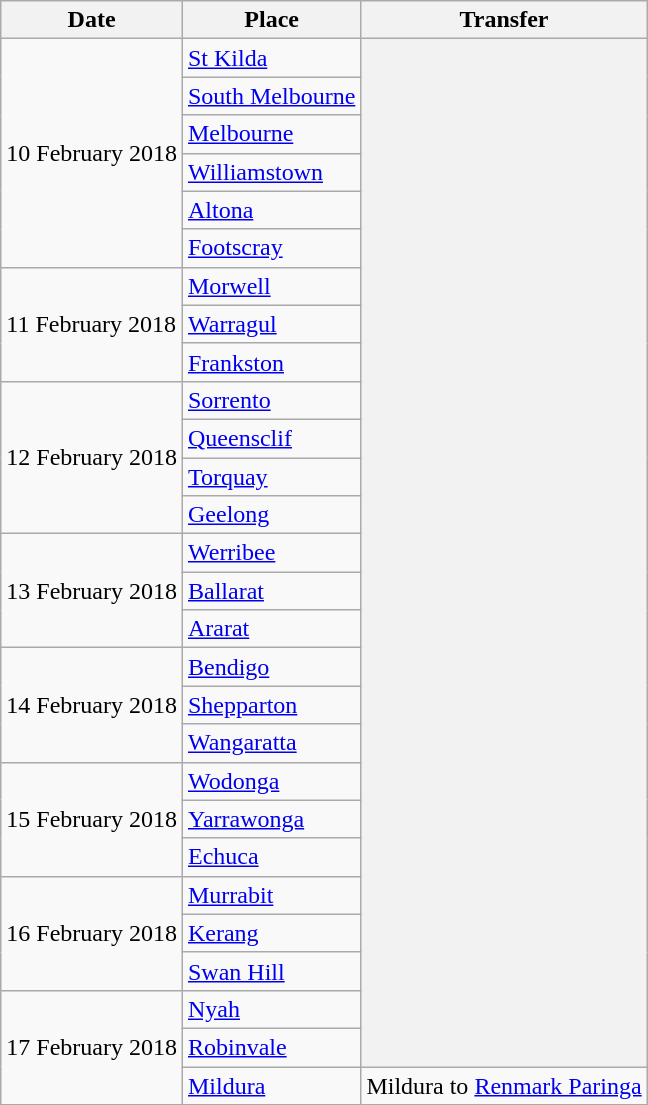<table class="wikitable">
<tr>
<th>Date</th>
<th>Place</th>
<th>Transfer</th>
</tr>
<tr>
<td rowspan="6">10 February 2018</td>
<td><a href='#'>St Kilda</a></td>
<th rowspan="27"></th>
</tr>
<tr>
<td><a href='#'>South Melbourne</a></td>
</tr>
<tr>
<td><a href='#'>Melbourne</a></td>
</tr>
<tr>
<td><a href='#'>Williamstown</a></td>
</tr>
<tr>
<td><a href='#'>Altona</a></td>
</tr>
<tr>
<td><a href='#'>Footscray</a></td>
</tr>
<tr>
<td rowspan="3">11 February 2018</td>
<td><a href='#'>Morwell</a></td>
</tr>
<tr>
<td><a href='#'>Warragul</a></td>
</tr>
<tr>
<td><a href='#'>Frankston</a></td>
</tr>
<tr>
<td rowspan="4">12 February 2018</td>
<td><a href='#'>Sorrento</a></td>
</tr>
<tr>
<td><a href='#'>Queensclif</a></td>
</tr>
<tr>
<td><a href='#'>Torquay</a></td>
</tr>
<tr>
<td><a href='#'>Geelong</a></td>
</tr>
<tr>
<td rowspan="3">13 February 2018</td>
<td><a href='#'>Werribee</a></td>
</tr>
<tr>
<td><a href='#'>Ballarat</a></td>
</tr>
<tr>
<td><a href='#'>Ararat</a></td>
</tr>
<tr>
<td rowspan="3">14 February 2018</td>
<td><a href='#'>Bendigo</a></td>
</tr>
<tr>
<td><a href='#'>Shepparton</a></td>
</tr>
<tr>
<td><a href='#'>Wangaratta</a></td>
</tr>
<tr>
<td rowspan="3">15 February 2018</td>
<td><a href='#'>Wodonga</a></td>
</tr>
<tr>
<td><a href='#'>Yarrawonga</a></td>
</tr>
<tr>
<td><a href='#'>Echuca</a></td>
</tr>
<tr>
<td rowspan="3">16 February 2018</td>
<td><a href='#'>Murrabit</a></td>
</tr>
<tr>
<td><a href='#'>Kerang</a></td>
</tr>
<tr>
<td><a href='#'>Swan Hill</a></td>
</tr>
<tr>
<td rowspan="3">17 February 2018</td>
<td><a href='#'>Nyah</a></td>
</tr>
<tr>
<td><a href='#'>Robinvale</a></td>
</tr>
<tr>
<td><a href='#'>Mildura</a></td>
<td>Mildura to <a href='#'>Renmark Paringa</a></td>
</tr>
</table>
